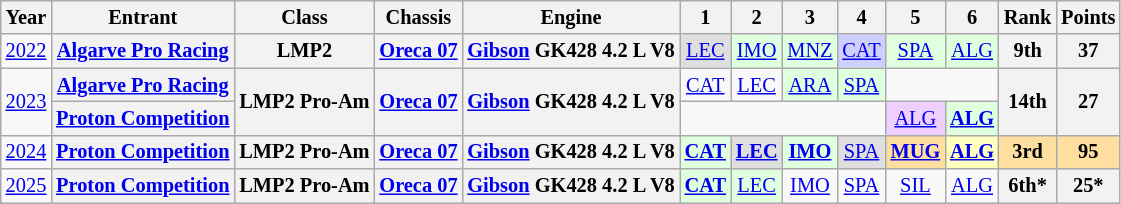<table class="wikitable" style="text-align:center; font-size:85%">
<tr>
<th>Year</th>
<th>Entrant</th>
<th>Class</th>
<th>Chassis</th>
<th>Engine</th>
<th>1</th>
<th>2</th>
<th>3</th>
<th>4</th>
<th>5</th>
<th>6</th>
<th>Rank</th>
<th>Points</th>
</tr>
<tr>
<td><a href='#'>2022</a></td>
<th nowrap><a href='#'>Algarve Pro Racing</a></th>
<th>LMP2</th>
<th nowrap><a href='#'>Oreca 07</a></th>
<th nowrap><a href='#'>Gibson</a> GK428 4.2 L V8</th>
<td style="background:#DFDFDF;"><a href='#'>LEC</a><br></td>
<td style="background:#DFFFDF;"><a href='#'>IMO</a><br></td>
<td style="background:#DFFFDF;"><a href='#'>MNZ</a><br></td>
<td style="background:#CFCFFF;"><a href='#'>CAT</a><br></td>
<td style="background:#DFFFDF;"><a href='#'>SPA</a><br></td>
<td style="background:#DFFFDF;"><a href='#'>ALG</a><br></td>
<th>9th</th>
<th>37</th>
</tr>
<tr>
<td rowspan=2><a href='#'>2023</a></td>
<th nowrap><a href='#'>Algarve Pro Racing</a></th>
<th rowspan=2 nowrap>LMP2 Pro-Am</th>
<th rowspan=2 nowrap><a href='#'>Oreca 07</a></th>
<th rowspan=2 nowrap><a href='#'>Gibson</a> GK428 4.2 L V8</th>
<td><a href='#'>CAT</a></td>
<td><a href='#'>LEC</a></td>
<td style="background:#DFFFDF;"><a href='#'>ARA</a><br></td>
<td style="background:#DFFFDF;"><a href='#'>SPA</a><br></td>
<td colspan=2></td>
<th rowspan=2>14th</th>
<th rowspan=2>27</th>
</tr>
<tr>
<th><a href='#'>Proton Competition</a></th>
<td colspan=4></td>
<td style="background:#EFCFFF;"><a href='#'>ALG</a><br></td>
<td style="background:#DFFFDF;"><strong><a href='#'>ALG</a></strong><br></td>
</tr>
<tr>
<td><a href='#'>2024</a></td>
<th><a href='#'>Proton Competition</a></th>
<th>LMP2 Pro-Am</th>
<th><a href='#'>Oreca 07</a></th>
<th><a href='#'>Gibson</a> GK428 4.2 L V8</th>
<td style="background:#DFFFDF;"><strong><a href='#'>CAT</a></strong><br></td>
<td style="background:#DFDFDF;"><strong><a href='#'>LEC</a></strong><br></td>
<td style="background:#DFFFDF;"><strong><a href='#'>IMO</a></strong><br></td>
<td style="background:#DFDFDF;"><a href='#'>SPA</a><br></td>
<td style="background:#FFDF9F;"><strong><a href='#'>MUG</a></strong><br></td>
<td style="background:#FFFFBF;"><strong><a href='#'>ALG</a></strong><br></td>
<th style="background:#FFDF9F;">3rd</th>
<th style="background:#FFDF9F;">95</th>
</tr>
<tr>
<td><a href='#'>2025</a></td>
<th><a href='#'>Proton Competition</a></th>
<th>LMP2 Pro-Am</th>
<th><a href='#'>Oreca 07</a></th>
<th><a href='#'>Gibson</a> GK428 4.2 L V8</th>
<td style="background:#DFFFDF;"><strong><a href='#'>CAT</a></strong><br></td>
<td style="background:#DFFFDF;"><a href='#'>LEC</a><br></td>
<td style="background:#;"><a href='#'>IMO</a><br></td>
<td style="background:#;"><a href='#'>SPA</a><br></td>
<td style="background:#;"><a href='#'>SIL</a><br></td>
<td style="background:#;"><a href='#'>ALG</a><br></td>
<th>6th*</th>
<th>25*</th>
</tr>
</table>
